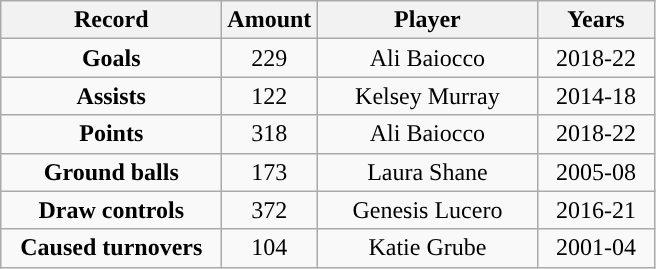<table class="wikitable">
<tr>
<th style="width:140px; ">Record</th>
<th style="width:35px; ">Amount</th>
<th style="width:140px; ">Player</th>
<th style="width:70px; ">Years</th>
</tr>
<tr style="text-align:center;">
<td><strong>Goals</strong></td>
<td>229</td>
<td>Ali Baiocco</td>
<td>2018-22</td>
</tr>
<tr style="text-align:center;">
<td><strong>Assists</strong></td>
<td>122</td>
<td>Kelsey Murray</td>
<td>2014-18</td>
</tr>
<tr style="text-align:center;">
<td><strong>Points</strong></td>
<td>318</td>
<td>Ali Baiocco</td>
<td>2018-22</td>
</tr>
<tr style="text-align:center;">
<td><strong>Ground balls</strong></td>
<td>173</td>
<td>Laura Shane</td>
<td>2005-08</td>
</tr>
<tr style="text-align:center;">
<td><strong>Draw controls</strong></td>
<td>372</td>
<td>Genesis Lucero</td>
<td>2016-21</td>
</tr>
<tr style="text-align:center;">
<td><strong>Caused turnovers</strong></td>
<td>104</td>
<td>Katie Grube</td>
<td>2001-04</td>
</tr>
</table>
